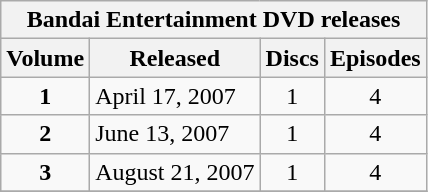<table class="wikitable">
<tr>
<th colspan="9"><strong>Bandai Entertainment DVD releases</strong></th>
</tr>
<tr>
<th><strong>Volume</strong></th>
<th><strong>Released</strong></th>
<th><strong>Discs</strong></th>
<th><strong>Episodes</strong></th>
</tr>
<tr>
<td align=center><strong>1</strong></td>
<td>April 17, 2007</td>
<td align=center>1</td>
<td align=center>4</td>
</tr>
<tr>
<td align=center><strong>2</strong></td>
<td>June 13, 2007</td>
<td align=center>1</td>
<td align=center>4</td>
</tr>
<tr>
<td align=center><strong>3</strong></td>
<td>August 21, 2007</td>
<td align=center>1</td>
<td align=center>4</td>
</tr>
<tr>
</tr>
</table>
